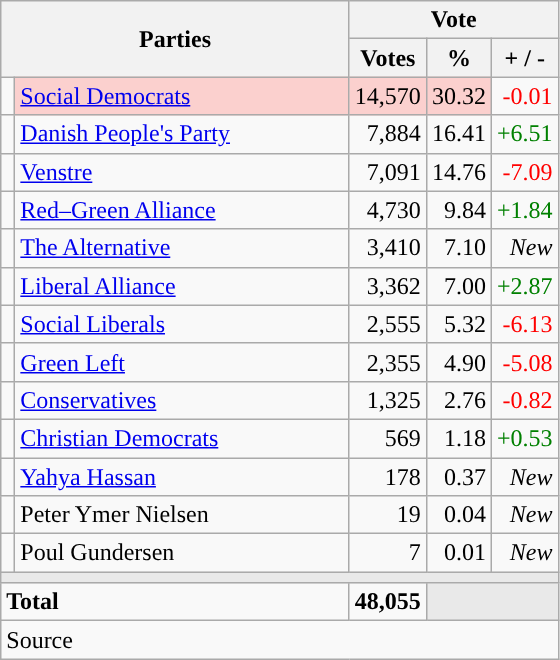<table class="wikitable" style="text-align:right;">
<tr>
<th style="text-align:centre;" rowspan="2" colspan="2" width="225">Parties</th>
<th colspan="3">Vote</th>
</tr>
<tr>
<th width="15">Votes</th>
<th width="15">%</th>
<th width="15">+ / -</th>
</tr>
<tr>
<td width="2" style="color:inherit;background:"></td>
<td bgcolor=#fbd0ce  align="left"><a href='#'>Social Democrats</a></td>
<td bgcolor=#fbd0ce>14,570</td>
<td bgcolor=#fbd0ce>30.32</td>
<td style=color:red;>-0.01</td>
</tr>
<tr>
<td width="2" style="color:inherit;background:"></td>
<td align="left"><a href='#'>Danish People's Party</a></td>
<td>7,884</td>
<td>16.41</td>
<td style=color:green;>+6.51</td>
</tr>
<tr>
<td width="2" style="color:inherit;background:"></td>
<td align="left"><a href='#'>Venstre</a></td>
<td>7,091</td>
<td>14.76</td>
<td style=color:red;>-7.09</td>
</tr>
<tr>
<td width="2" style="color:inherit;background:"></td>
<td align="left"><a href='#'>Red–Green Alliance</a></td>
<td>4,730</td>
<td>9.84</td>
<td style=color:green;>+1.84</td>
</tr>
<tr>
<td width="2" style="color:inherit;background:"></td>
<td align="left"><a href='#'>The Alternative</a></td>
<td>3,410</td>
<td>7.10</td>
<td><em>New</em></td>
</tr>
<tr>
<td width="2" style="color:inherit;background:"></td>
<td align="left"><a href='#'>Liberal Alliance</a></td>
<td>3,362</td>
<td>7.00</td>
<td style=color:green;>+2.87</td>
</tr>
<tr>
<td width="2" style="color:inherit;background:"></td>
<td align="left"><a href='#'>Social Liberals</a></td>
<td>2,555</td>
<td>5.32</td>
<td style=color:red;>-6.13</td>
</tr>
<tr>
<td width="2" style="color:inherit;background:"></td>
<td align="left"><a href='#'>Green Left</a></td>
<td>2,355</td>
<td>4.90</td>
<td style=color:red;>-5.08</td>
</tr>
<tr>
<td width="2" style="color:inherit;background:"></td>
<td align="left"><a href='#'>Conservatives</a></td>
<td>1,325</td>
<td>2.76</td>
<td style=color:red;>-0.82</td>
</tr>
<tr>
<td width="2" style="color:inherit;background:"></td>
<td align="left"><a href='#'>Christian Democrats</a></td>
<td>569</td>
<td>1.18</td>
<td style=color:green;>+0.53</td>
</tr>
<tr>
<td width="2" style="color:inherit;background:"></td>
<td align="left"><a href='#'>Yahya Hassan</a></td>
<td>178</td>
<td>0.37</td>
<td><em>New</em></td>
</tr>
<tr>
<td width="2" style="color:inherit;background:"></td>
<td align="left">Peter Ymer Nielsen</td>
<td>19</td>
<td>0.04</td>
<td><em>New</em></td>
</tr>
<tr>
<td width="2" style="color:inherit;background:"></td>
<td align="left">Poul Gundersen</td>
<td>7</td>
<td>0.01</td>
<td><em>New</em></td>
</tr>
<tr>
<td colspan="7" bgcolor="#E9E9E9"></td>
</tr>
<tr>
<td align="left" colspan="2"><strong>Total</strong></td>
<td><strong>48,055</strong></td>
<td bgcolor="#E9E9E9" colspan="2"></td>
</tr>
<tr>
<td align="left" colspan="6">Source</td>
</tr>
</table>
